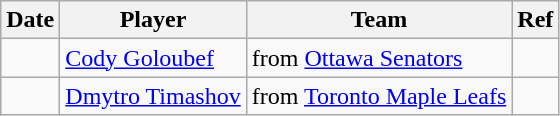<table class="wikitable">
<tr>
<th>Date</th>
<th>Player</th>
<th>Team</th>
<th>Ref</th>
</tr>
<tr>
<td></td>
<td><a href='#'>Cody Goloubef</a></td>
<td>from <a href='#'>Ottawa Senators</a></td>
<td></td>
</tr>
<tr>
<td></td>
<td><a href='#'>Dmytro Timashov</a></td>
<td>from <a href='#'>Toronto Maple Leafs</a></td>
<td></td>
</tr>
</table>
